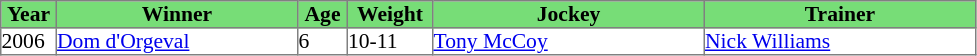<table border="1" cellpadding="0" style="border-collapse: collapse; font-size:90%">
<tr bgcolor="#77dd77" align="center">
<td width="36px"><strong>Year</strong><br></td>
<td width="160px"><strong>Winner</strong><br></td>
<td width="32px"><strong>Age</strong><br></td>
<td width="56px"><strong>Weight</strong><br></td>
<td width="180px"><strong>Jockey</strong><br></td>
<td width="180px"><strong>Trainer</strong><br></td>
</tr>
<tr>
<td>2006</td>
<td><a href='#'>Dom d'Orgeval</a></td>
<td>6</td>
<td>10-11</td>
<td><a href='#'>Tony McCoy</a></td>
<td><a href='#'>Nick Williams</a></td>
</tr>
</table>
